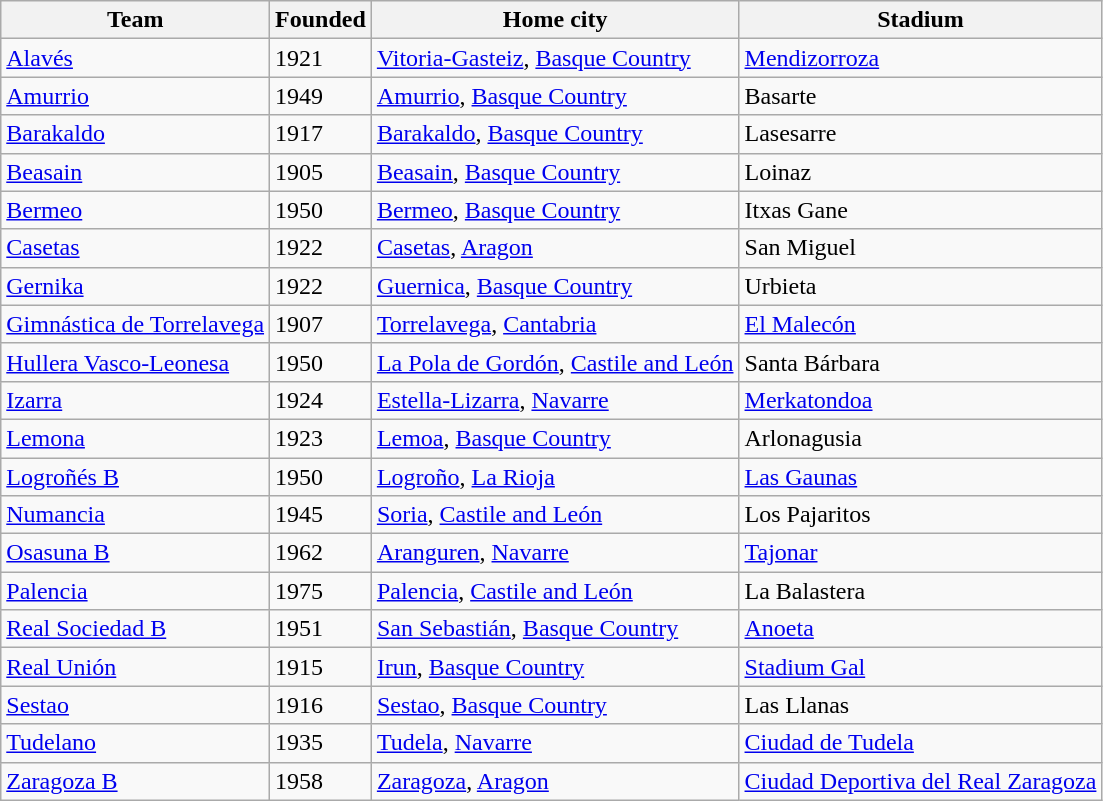<table class="wikitable sortable">
<tr>
<th>Team</th>
<th>Founded</th>
<th>Home city</th>
<th>Stadium</th>
</tr>
<tr>
<td><a href='#'>Alavés</a></td>
<td>1921</td>
<td><a href='#'>Vitoria-Gasteiz</a>, <a href='#'>Basque Country</a></td>
<td><a href='#'>Mendizorroza</a></td>
</tr>
<tr>
<td><a href='#'>Amurrio</a></td>
<td>1949</td>
<td><a href='#'>Amurrio</a>, <a href='#'>Basque Country</a></td>
<td>Basarte</td>
</tr>
<tr>
<td><a href='#'>Barakaldo</a></td>
<td>1917</td>
<td><a href='#'>Barakaldo</a>, <a href='#'>Basque Country</a></td>
<td>Lasesarre</td>
</tr>
<tr>
<td><a href='#'>Beasain</a></td>
<td>1905</td>
<td><a href='#'>Beasain</a>, <a href='#'>Basque Country</a></td>
<td>Loinaz</td>
</tr>
<tr>
<td><a href='#'>Bermeo</a></td>
<td>1950</td>
<td><a href='#'>Bermeo</a>, <a href='#'>Basque Country</a></td>
<td>Itxas Gane</td>
</tr>
<tr>
<td><a href='#'>Casetas</a></td>
<td>1922</td>
<td><a href='#'>Casetas</a>, <a href='#'>Aragon</a></td>
<td>San Miguel</td>
</tr>
<tr>
<td><a href='#'>Gernika</a></td>
<td>1922</td>
<td><a href='#'>Guernica</a>, <a href='#'>Basque Country</a></td>
<td>Urbieta</td>
</tr>
<tr>
<td><a href='#'>Gimnástica de Torrelavega</a></td>
<td>1907</td>
<td><a href='#'>Torrelavega</a>, <a href='#'>Cantabria</a></td>
<td><a href='#'>El Malecón</a></td>
</tr>
<tr>
<td><a href='#'>Hullera Vasco-Leonesa</a></td>
<td>1950</td>
<td><a href='#'>La Pola de Gordón</a>, <a href='#'>Castile and León</a></td>
<td>Santa Bárbara</td>
</tr>
<tr>
<td><a href='#'>Izarra</a></td>
<td>1924</td>
<td><a href='#'>Estella-Lizarra</a>, <a href='#'>Navarre</a></td>
<td><a href='#'>Merkatondoa</a></td>
</tr>
<tr>
<td><a href='#'>Lemona</a></td>
<td>1923</td>
<td><a href='#'>Lemoa</a>, <a href='#'>Basque Country</a></td>
<td>Arlonagusia</td>
</tr>
<tr>
<td><a href='#'>Logroñés B</a></td>
<td>1950</td>
<td><a href='#'>Logroño</a>, <a href='#'>La Rioja</a></td>
<td><a href='#'>Las Gaunas</a></td>
</tr>
<tr>
<td><a href='#'>Numancia</a></td>
<td>1945</td>
<td><a href='#'>Soria</a>, <a href='#'>Castile and León</a></td>
<td>Los Pajaritos</td>
</tr>
<tr>
<td><a href='#'>Osasuna B</a></td>
<td>1962</td>
<td><a href='#'>Aranguren</a>, <a href='#'>Navarre</a></td>
<td><a href='#'>Tajonar</a></td>
</tr>
<tr>
<td><a href='#'>Palencia</a></td>
<td>1975</td>
<td><a href='#'>Palencia</a>, <a href='#'>Castile and León</a></td>
<td>La Balastera</td>
</tr>
<tr>
<td><a href='#'>Real Sociedad B</a></td>
<td>1951</td>
<td><a href='#'>San Sebastián</a>, <a href='#'>Basque Country</a></td>
<td><a href='#'>Anoeta</a></td>
</tr>
<tr>
<td><a href='#'>Real Unión</a></td>
<td>1915</td>
<td><a href='#'>Irun</a>, <a href='#'>Basque Country</a></td>
<td><a href='#'>Stadium Gal</a></td>
</tr>
<tr>
<td><a href='#'>Sestao</a></td>
<td>1916</td>
<td><a href='#'>Sestao</a>, <a href='#'>Basque Country</a></td>
<td>Las Llanas</td>
</tr>
<tr>
<td><a href='#'>Tudelano</a></td>
<td>1935</td>
<td><a href='#'>Tudela</a>, <a href='#'>Navarre</a></td>
<td><a href='#'>Ciudad de Tudela</a></td>
</tr>
<tr>
<td><a href='#'>Zaragoza B</a></td>
<td>1958</td>
<td><a href='#'>Zaragoza</a>, <a href='#'>Aragon</a></td>
<td><a href='#'>Ciudad Deportiva del Real Zaragoza</a></td>
</tr>
</table>
